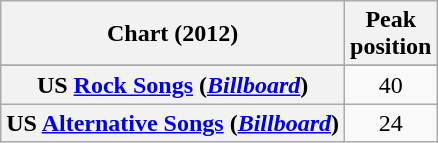<table class="wikitable sortable plainrowheaders" style="text-align:center">
<tr>
<th>Chart (2012)</th>
<th>Peak<br>position</th>
</tr>
<tr>
</tr>
<tr>
<th scope="row">US <a href='#'>Rock Songs</a> (<em><a href='#'>Billboard</a></em>)</th>
<td>40</td>
</tr>
<tr>
<th scope="row">US <a href='#'>Alternative Songs</a> (<em><a href='#'>Billboard</a></em>)</th>
<td>24</td>
</tr>
</table>
